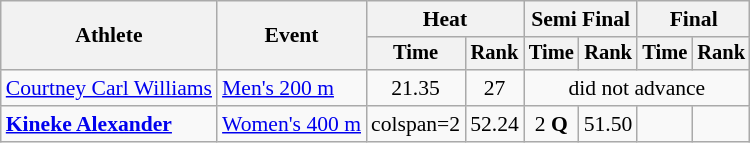<table class=wikitable style="font-size:90%">
<tr>
<th rowspan="2">Athlete</th>
<th rowspan="2">Event</th>
<th colspan="2">Heat</th>
<th colspan="2">Semi Final</th>
<th colspan="2">Final</th>
</tr>
<tr style="font-size:95%">
<th>Time</th>
<th>Rank</th>
<th>Time</th>
<th>Rank</th>
<th>Time</th>
<th>Rank</th>
</tr>
<tr align=center>
<td align=left><a href='#'>Courtney Carl Williams</a></td>
<td align=left><a href='#'>Men's 200 m</a></td>
<td>21.35</td>
<td>27</td>
<td colspan=4>did not advance</td>
</tr>
<tr align=center>
<td align=left><strong><a href='#'>Kineke Alexander</a></strong></td>
<td align=left><a href='#'>Women's 400 m</a></td>
<td>colspan=2 </td>
<td>52.24</td>
<td>2 <strong>Q</strong></td>
<td>51.50</td>
<td></td>
</tr>
</table>
